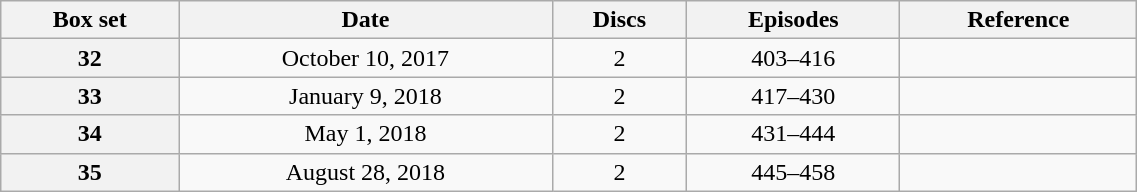<table class="wikitable" style="text-align: center; width: 60%;">
<tr>
<th scope="col" 175px;>Box set</th>
<th scope="col" 125px;>Date</th>
<th scope="col">Discs</th>
<th scope="col">Episodes</th>
<th scope="col">Reference</th>
</tr>
<tr>
<th scope="row">32</th>
<td>October 10, 2017</td>
<td>2</td>
<td>403–416</td>
<td></td>
</tr>
<tr>
<th scope="row">33</th>
<td>January 9, 2018</td>
<td>2</td>
<td>417–430</td>
<td></td>
</tr>
<tr>
<th scope="row">34</th>
<td>May 1, 2018</td>
<td>2</td>
<td>431–444</td>
<td></td>
</tr>
<tr>
<th scope="row">35</th>
<td>August 28, 2018</td>
<td>2</td>
<td>445–458</td>
<td></td>
</tr>
</table>
